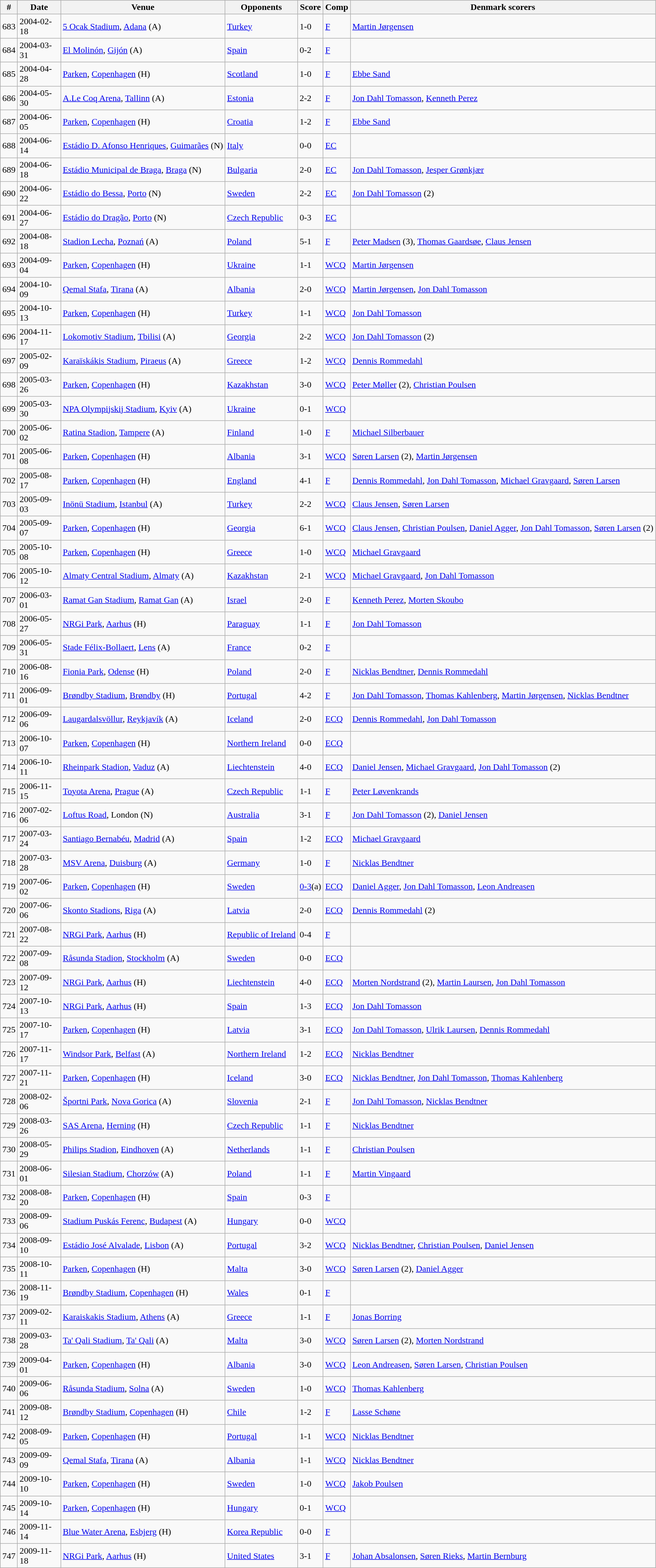<table class="wikitable">
<tr>
<th>#</th>
<th width=71px>Date</th>
<th>Venue</th>
<th>Opponents</th>
<th>Score</th>
<th>Comp</th>
<th>Denmark scorers</th>
</tr>
<tr>
<td>683</td>
<td>2004-02-18</td>
<td><a href='#'>5 Ocak Stadium</a>, <a href='#'>Adana</a> (A)</td>
<td><a href='#'>Turkey</a></td>
<td>1-0</td>
<td><a href='#'>F</a></td>
<td><a href='#'>Martin Jørgensen</a></td>
</tr>
<tr>
<td>684</td>
<td>2004-03-31</td>
<td><a href='#'>El Molinón</a>, <a href='#'>Gijón</a> (A)</td>
<td><a href='#'>Spain</a></td>
<td>0-2</td>
<td><a href='#'>F</a></td>
<td></td>
</tr>
<tr>
<td>685</td>
<td>2004-04-28</td>
<td><a href='#'>Parken</a>, <a href='#'>Copenhagen</a> (H)</td>
<td><a href='#'>Scotland</a></td>
<td>1-0</td>
<td><a href='#'>F</a></td>
<td><a href='#'>Ebbe Sand</a></td>
</tr>
<tr>
<td>686</td>
<td>2004-05-30</td>
<td><a href='#'>A.Le Coq Arena</a>, <a href='#'>Tallinn</a> (A)</td>
<td><a href='#'>Estonia</a></td>
<td>2-2</td>
<td><a href='#'>F</a></td>
<td><a href='#'>Jon Dahl Tomasson</a>, <a href='#'>Kenneth Perez</a></td>
</tr>
<tr>
<td>687</td>
<td>2004-06-05</td>
<td><a href='#'>Parken</a>, <a href='#'>Copenhagen</a> (H)</td>
<td><a href='#'>Croatia</a></td>
<td>1-2</td>
<td><a href='#'>F</a></td>
<td><a href='#'>Ebbe Sand</a></td>
</tr>
<tr>
<td>688</td>
<td>2004-06-14</td>
<td><a href='#'>Estádio D. Afonso Henriques</a>, <a href='#'>Guimarães</a> (N)</td>
<td><a href='#'>Italy</a></td>
<td>0-0</td>
<td><a href='#'>EC</a></td>
<td></td>
</tr>
<tr>
<td>689</td>
<td>2004-06-18</td>
<td><a href='#'>Estádio Municipal de Braga</a>, <a href='#'>Braga</a> (N)</td>
<td><a href='#'>Bulgaria</a></td>
<td>2-0</td>
<td><a href='#'>EC</a></td>
<td><a href='#'>Jon Dahl Tomasson</a>, <a href='#'>Jesper Grønkjær</a></td>
</tr>
<tr>
<td>690</td>
<td>2004-06-22</td>
<td><a href='#'>Estádio do Bessa</a>, <a href='#'>Porto</a> (N)</td>
<td><a href='#'>Sweden</a></td>
<td>2-2</td>
<td><a href='#'>EC</a></td>
<td><a href='#'>Jon Dahl Tomasson</a> (2)</td>
</tr>
<tr>
<td>691</td>
<td>2004-06-27</td>
<td><a href='#'>Estádio do Dragão</a>, <a href='#'>Porto</a> (N)</td>
<td><a href='#'>Czech Republic</a></td>
<td>0-3</td>
<td><a href='#'>EC</a></td>
<td></td>
</tr>
<tr>
<td>692</td>
<td>2004-08-18</td>
<td><a href='#'>Stadion Lecha</a>, <a href='#'>Poznań</a> (A)</td>
<td><a href='#'>Poland</a></td>
<td>5-1</td>
<td><a href='#'>F</a></td>
<td><a href='#'>Peter Madsen</a> (3), <a href='#'>Thomas Gaardsøe</a>, <a href='#'>Claus Jensen</a></td>
</tr>
<tr>
<td>693</td>
<td>2004-09-04</td>
<td><a href='#'>Parken</a>, <a href='#'>Copenhagen</a> (H)</td>
<td><a href='#'>Ukraine</a></td>
<td>1-1</td>
<td><a href='#'>WCQ</a></td>
<td><a href='#'>Martin Jørgensen</a></td>
</tr>
<tr>
<td>694</td>
<td>2004-10-09</td>
<td><a href='#'>Qemal Stafa</a>, <a href='#'>Tirana</a> (A)</td>
<td><a href='#'>Albania</a></td>
<td>2-0</td>
<td><a href='#'>WCQ</a></td>
<td><a href='#'>Martin Jørgensen</a>, <a href='#'>Jon Dahl Tomasson</a></td>
</tr>
<tr>
<td>695</td>
<td>2004-10-13</td>
<td><a href='#'>Parken</a>, <a href='#'>Copenhagen</a> (H)</td>
<td><a href='#'>Turkey</a></td>
<td>1-1</td>
<td><a href='#'>WCQ</a></td>
<td><a href='#'>Jon Dahl Tomasson</a></td>
</tr>
<tr>
<td>696</td>
<td>2004-11-17</td>
<td><a href='#'>Lokomotiv Stadium</a>, <a href='#'>Tbilisi</a> (A)</td>
<td><a href='#'>Georgia</a></td>
<td>2-2</td>
<td><a href='#'>WCQ</a></td>
<td><a href='#'>Jon Dahl Tomasson</a> (2)</td>
</tr>
<tr>
<td>697</td>
<td>2005-02-09</td>
<td><a href='#'>Karaïskákis Stadium</a>, <a href='#'>Piraeus</a> (A)</td>
<td><a href='#'>Greece</a></td>
<td>1-2</td>
<td><a href='#'>WCQ</a></td>
<td><a href='#'>Dennis Rommedahl</a></td>
</tr>
<tr>
<td>698</td>
<td>2005-03-26</td>
<td><a href='#'>Parken</a>, <a href='#'>Copenhagen</a> (H)</td>
<td><a href='#'>Kazakhstan</a></td>
<td>3-0</td>
<td><a href='#'>WCQ</a></td>
<td><a href='#'>Peter Møller</a> (2), <a href='#'>Christian Poulsen</a></td>
</tr>
<tr>
<td>699</td>
<td>2005-03-30</td>
<td><a href='#'>NPA Olympijskij Stadium</a>, <a href='#'>Kyiv</a> (A)</td>
<td><a href='#'>Ukraine</a></td>
<td>0-1</td>
<td><a href='#'>WCQ</a></td>
<td></td>
</tr>
<tr>
<td>700</td>
<td>2005-06-02</td>
<td><a href='#'>Ratina Stadion</a>, <a href='#'>Tampere</a> (A)</td>
<td><a href='#'>Finland</a></td>
<td>1-0</td>
<td><a href='#'>F</a></td>
<td><a href='#'>Michael Silberbauer</a></td>
</tr>
<tr>
<td>701</td>
<td>2005-06-08</td>
<td><a href='#'>Parken</a>, <a href='#'>Copenhagen</a> (H)</td>
<td><a href='#'>Albania</a></td>
<td>3-1</td>
<td><a href='#'>WCQ</a></td>
<td><a href='#'>Søren Larsen</a> (2), <a href='#'>Martin Jørgensen</a></td>
</tr>
<tr>
<td>702</td>
<td>2005-08-17</td>
<td><a href='#'>Parken</a>, <a href='#'>Copenhagen</a> (H)</td>
<td><a href='#'>England</a></td>
<td>4-1</td>
<td><a href='#'>F</a></td>
<td><a href='#'>Dennis Rommedahl</a>, <a href='#'>Jon Dahl Tomasson</a>, <a href='#'>Michael Gravgaard</a>, <a href='#'>Søren Larsen</a></td>
</tr>
<tr>
<td>703</td>
<td>2005-09-03</td>
<td><a href='#'>Inönü Stadium</a>, <a href='#'>Istanbul</a> (A)</td>
<td><a href='#'>Turkey</a></td>
<td>2-2</td>
<td><a href='#'>WCQ</a></td>
<td><a href='#'>Claus Jensen</a>, <a href='#'>Søren Larsen</a></td>
</tr>
<tr>
<td>704</td>
<td>2005-09-07</td>
<td><a href='#'>Parken</a>, <a href='#'>Copenhagen</a> (H)</td>
<td><a href='#'>Georgia</a></td>
<td>6-1</td>
<td><a href='#'>WCQ</a></td>
<td><a href='#'>Claus Jensen</a>, <a href='#'>Christian Poulsen</a>, <a href='#'>Daniel Agger</a>, <a href='#'>Jon Dahl Tomasson</a>, <a href='#'>Søren Larsen</a> (2)</td>
</tr>
<tr>
<td>705</td>
<td>2005-10-08</td>
<td><a href='#'>Parken</a>, <a href='#'>Copenhagen</a> (H)</td>
<td><a href='#'>Greece</a></td>
<td>1-0</td>
<td><a href='#'>WCQ</a></td>
<td><a href='#'>Michael Gravgaard</a></td>
</tr>
<tr>
<td>706</td>
<td>2005-10-12</td>
<td><a href='#'>Almaty Central Stadium</a>, <a href='#'>Almaty</a>  (A)</td>
<td><a href='#'>Kazakhstan</a></td>
<td>2-1</td>
<td><a href='#'>WCQ</a></td>
<td><a href='#'>Michael Gravgaard</a>, <a href='#'>Jon Dahl Tomasson</a></td>
</tr>
<tr>
<td>707</td>
<td>2006-03-01</td>
<td><a href='#'>Ramat Gan Stadium</a>, <a href='#'>Ramat Gan</a> (A)</td>
<td><a href='#'>Israel</a></td>
<td>2-0</td>
<td><a href='#'>F</a></td>
<td><a href='#'>Kenneth Perez</a>, <a href='#'>Morten Skoubo</a></td>
</tr>
<tr>
<td>708</td>
<td>2006-05-27</td>
<td><a href='#'>NRGi Park</a>, <a href='#'>Aarhus</a> (H)</td>
<td><a href='#'>Paraguay</a></td>
<td>1-1</td>
<td><a href='#'>F</a></td>
<td><a href='#'>Jon Dahl Tomasson</a></td>
</tr>
<tr>
<td>709</td>
<td>2006-05-31</td>
<td><a href='#'>Stade Félix-Bollaert</a>, <a href='#'>Lens</a> (A)</td>
<td><a href='#'>France</a></td>
<td>0-2</td>
<td><a href='#'>F</a></td>
<td></td>
</tr>
<tr>
<td>710</td>
<td>2006-08-16</td>
<td><a href='#'>Fionia Park</a>, <a href='#'>Odense</a> (H)</td>
<td><a href='#'>Poland</a></td>
<td>2-0</td>
<td><a href='#'>F</a></td>
<td><a href='#'>Nicklas Bendtner</a>, <a href='#'>Dennis Rommedahl</a></td>
</tr>
<tr>
<td>711</td>
<td>2006-09-01</td>
<td><a href='#'>Brøndby Stadium</a>, <a href='#'>Brøndby</a> (H)</td>
<td><a href='#'>Portugal</a></td>
<td>4-2</td>
<td><a href='#'>F</a></td>
<td><a href='#'>Jon Dahl Tomasson</a>, <a href='#'>Thomas Kahlenberg</a>, <a href='#'>Martin Jørgensen</a>, <a href='#'>Nicklas Bendtner</a></td>
</tr>
<tr>
<td>712</td>
<td>2006-09-06</td>
<td><a href='#'>Laugardalsvöllur</a>, <a href='#'>Reykjavík</a> (A)</td>
<td><a href='#'>Iceland</a></td>
<td>2-0</td>
<td><a href='#'>ECQ</a></td>
<td><a href='#'>Dennis Rommedahl</a>, <a href='#'>Jon Dahl Tomasson</a></td>
</tr>
<tr>
<td>713</td>
<td>2006-10-07</td>
<td><a href='#'>Parken</a>, <a href='#'>Copenhagen</a> (H)</td>
<td><a href='#'>Northern Ireland</a></td>
<td>0-0</td>
<td><a href='#'>ECQ</a></td>
<td></td>
</tr>
<tr>
<td>714</td>
<td>2006-10-11</td>
<td><a href='#'>Rheinpark Stadion</a>, <a href='#'>Vaduz</a> (A)</td>
<td><a href='#'>Liechtenstein</a></td>
<td>4-0</td>
<td><a href='#'>ECQ</a></td>
<td><a href='#'>Daniel Jensen</a>, <a href='#'>Michael Gravgaard</a>, <a href='#'>Jon Dahl Tomasson</a> (2)</td>
</tr>
<tr>
<td>715</td>
<td>2006-11-15</td>
<td><a href='#'>Toyota Arena</a>, <a href='#'>Prague</a> (A)</td>
<td><a href='#'>Czech Republic</a></td>
<td>1-1</td>
<td><a href='#'>F</a></td>
<td><a href='#'>Peter Løvenkrands</a></td>
</tr>
<tr>
<td>716</td>
<td>2007-02-06</td>
<td><a href='#'>Loftus Road</a>, London (N)</td>
<td><a href='#'>Australia</a></td>
<td>3-1</td>
<td><a href='#'>F</a></td>
<td><a href='#'>Jon Dahl Tomasson</a> (2), <a href='#'>Daniel Jensen</a></td>
</tr>
<tr>
<td>717</td>
<td>2007-03-24</td>
<td><a href='#'>Santiago Bernabéu</a>, <a href='#'>Madrid</a> (A)</td>
<td><a href='#'>Spain</a></td>
<td>1-2</td>
<td><a href='#'>ECQ</a></td>
<td><a href='#'>Michael Gravgaard</a></td>
</tr>
<tr>
<td>718</td>
<td>2007-03-28</td>
<td><a href='#'>MSV Arena</a>, <a href='#'>Duisburg</a> (A)</td>
<td><a href='#'>Germany</a></td>
<td>1-0</td>
<td><a href='#'>F</a></td>
<td><a href='#'>Nicklas Bendtner</a></td>
</tr>
<tr>
<td>719</td>
<td>2007-06-02</td>
<td><a href='#'>Parken</a>, <a href='#'>Copenhagen</a> (H)</td>
<td><a href='#'>Sweden</a></td>
<td><a href='#'>0-3</a>(a)</td>
<td><a href='#'>ECQ</a></td>
<td><a href='#'>Daniel Agger</a>, <a href='#'>Jon Dahl Tomasson</a>, <a href='#'>Leon Andreasen</a></td>
</tr>
<tr>
<td>720</td>
<td>2007-06-06</td>
<td><a href='#'>Skonto Stadions</a>, <a href='#'>Riga</a> (A)</td>
<td><a href='#'>Latvia</a></td>
<td>2-0</td>
<td><a href='#'>ECQ</a></td>
<td><a href='#'>Dennis Rommedahl</a> (2)</td>
</tr>
<tr>
<td>721</td>
<td>2007-08-22</td>
<td><a href='#'>NRGi Park</a>, <a href='#'>Aarhus</a> (H)</td>
<td><a href='#'>Republic of Ireland</a></td>
<td>0-4</td>
<td><a href='#'>F</a></td>
<td></td>
</tr>
<tr>
<td>722</td>
<td>2007-09-08</td>
<td><a href='#'>Råsunda Stadion</a>, <a href='#'>Stockholm</a> (A)</td>
<td><a href='#'>Sweden</a></td>
<td>0-0</td>
<td><a href='#'>ECQ</a></td>
<td></td>
</tr>
<tr>
<td>723</td>
<td>2007-09-12</td>
<td><a href='#'>NRGi Park</a>, <a href='#'>Aarhus</a> (H)</td>
<td><a href='#'>Liechtenstein</a></td>
<td>4-0</td>
<td><a href='#'>ECQ</a></td>
<td><a href='#'>Morten Nordstrand</a> (2), <a href='#'>Martin Laursen</a>, <a href='#'>Jon Dahl Tomasson</a></td>
</tr>
<tr>
<td>724</td>
<td>2007-10-13</td>
<td><a href='#'>NRGi Park</a>, <a href='#'>Aarhus</a> (H)</td>
<td><a href='#'>Spain</a></td>
<td>1-3</td>
<td><a href='#'>ECQ</a></td>
<td><a href='#'>Jon Dahl Tomasson</a></td>
</tr>
<tr>
<td>725</td>
<td>2007-10-17</td>
<td><a href='#'>Parken</a>, <a href='#'>Copenhagen</a> (H)</td>
<td><a href='#'>Latvia</a></td>
<td>3-1</td>
<td><a href='#'>ECQ</a></td>
<td><a href='#'>Jon Dahl Tomasson</a>, <a href='#'>Ulrik Laursen</a>, <a href='#'>Dennis Rommedahl</a></td>
</tr>
<tr>
<td>726</td>
<td>2007-11-17</td>
<td><a href='#'>Windsor Park</a>, <a href='#'>Belfast</a> (A)</td>
<td><a href='#'>Northern Ireland</a></td>
<td>1-2</td>
<td><a href='#'>ECQ</a></td>
<td><a href='#'>Nicklas Bendtner</a></td>
</tr>
<tr>
<td>727</td>
<td>2007-11-21</td>
<td><a href='#'>Parken</a>, <a href='#'>Copenhagen</a> (H)</td>
<td><a href='#'>Iceland</a></td>
<td>3-0</td>
<td><a href='#'>ECQ</a></td>
<td><a href='#'>Nicklas Bendtner</a>, <a href='#'>Jon Dahl Tomasson</a>, <a href='#'>Thomas Kahlenberg</a></td>
</tr>
<tr>
<td>728</td>
<td>2008-02-06</td>
<td><a href='#'>Športni Park</a>, <a href='#'>Nova Gorica</a> (A)</td>
<td><a href='#'>Slovenia</a></td>
<td>2-1</td>
<td><a href='#'>F</a></td>
<td><a href='#'>Jon Dahl Tomasson</a>, <a href='#'>Nicklas Bendtner</a></td>
</tr>
<tr>
<td>729</td>
<td>2008-03-26</td>
<td><a href='#'>SAS Arena</a>, <a href='#'>Herning</a> (H)</td>
<td><a href='#'>Czech Republic</a></td>
<td>1-1</td>
<td><a href='#'>F</a></td>
<td><a href='#'>Nicklas Bendtner</a></td>
</tr>
<tr>
<td>730</td>
<td>2008-05-29</td>
<td><a href='#'>Philips Stadion</a>, <a href='#'>Eindhoven</a> (A)</td>
<td><a href='#'>Netherlands</a></td>
<td>1-1</td>
<td><a href='#'>F</a></td>
<td><a href='#'>Christian Poulsen</a></td>
</tr>
<tr>
<td>731</td>
<td>2008-06-01</td>
<td><a href='#'>Silesian Stadium</a>, <a href='#'>Chorzów</a> (A)</td>
<td><a href='#'>Poland</a></td>
<td>1-1</td>
<td><a href='#'>F</a></td>
<td><a href='#'>Martin Vingaard</a></td>
</tr>
<tr>
<td>732</td>
<td>2008-08-20</td>
<td><a href='#'>Parken</a>, <a href='#'>Copenhagen</a> (H)</td>
<td><a href='#'>Spain</a></td>
<td>0-3</td>
<td><a href='#'>F</a></td>
<td></td>
</tr>
<tr>
<td>733</td>
<td>2008-09-06</td>
<td><a href='#'>Stadium Puskás Ferenc</a>, <a href='#'>Budapest</a> (A)</td>
<td><a href='#'>Hungary</a></td>
<td>0-0</td>
<td><a href='#'>WCQ</a></td>
<td></td>
</tr>
<tr>
<td>734</td>
<td>2008-09-10</td>
<td><a href='#'>Estádio José Alvalade</a>, <a href='#'>Lisbon</a> (A)</td>
<td><a href='#'>Portugal</a></td>
<td>3-2</td>
<td><a href='#'>WCQ</a></td>
<td><a href='#'>Nicklas Bendtner</a>, <a href='#'>Christian Poulsen</a>, <a href='#'>Daniel Jensen</a></td>
</tr>
<tr>
<td>735</td>
<td>2008-10-11</td>
<td><a href='#'>Parken</a>, <a href='#'>Copenhagen</a> (H)</td>
<td><a href='#'>Malta</a></td>
<td>3-0</td>
<td><a href='#'>WCQ</a></td>
<td><a href='#'>Søren Larsen</a> (2), <a href='#'>Daniel Agger</a></td>
</tr>
<tr>
<td>736</td>
<td>2008-11-19</td>
<td><a href='#'>Brøndby Stadium</a>, <a href='#'>Copenhagen</a> (H)</td>
<td><a href='#'>Wales</a></td>
<td>0-1</td>
<td><a href='#'>F</a></td>
<td></td>
</tr>
<tr>
<td>737</td>
<td>2009-02-11</td>
<td><a href='#'>Karaiskakis Stadium</a>, <a href='#'>Athens</a> (A)</td>
<td><a href='#'>Greece</a></td>
<td>1-1</td>
<td><a href='#'>F</a></td>
<td><a href='#'>Jonas Borring</a></td>
</tr>
<tr>
<td>738</td>
<td>2009-03-28</td>
<td><a href='#'>Ta' Qali Stadium</a>, <a href='#'>Ta' Qali</a> (A)</td>
<td><a href='#'>Malta</a></td>
<td>3-0</td>
<td><a href='#'>WCQ</a></td>
<td><a href='#'>Søren Larsen</a> (2), <a href='#'>Morten Nordstrand</a></td>
</tr>
<tr>
<td>739</td>
<td>2009-04-01</td>
<td><a href='#'>Parken</a>, <a href='#'>Copenhagen</a> (H)</td>
<td><a href='#'>Albania</a></td>
<td>3-0</td>
<td><a href='#'>WCQ</a></td>
<td><a href='#'>Leon Andreasen</a>, <a href='#'>Søren Larsen</a>, <a href='#'>Christian Poulsen</a></td>
</tr>
<tr>
<td>740</td>
<td>2009-06-06</td>
<td><a href='#'>Råsunda Stadium</a>, <a href='#'>Solna</a> (A)</td>
<td><a href='#'>Sweden</a></td>
<td>1-0</td>
<td><a href='#'>WCQ</a></td>
<td><a href='#'>Thomas Kahlenberg</a></td>
</tr>
<tr>
<td>741</td>
<td>2009-08-12</td>
<td><a href='#'>Brøndby Stadium</a>, <a href='#'>Copenhagen</a> (H)</td>
<td><a href='#'>Chile</a></td>
<td>1-2</td>
<td><a href='#'>F</a></td>
<td><a href='#'>Lasse Schøne</a></td>
</tr>
<tr>
<td>742</td>
<td>2008-09-05</td>
<td><a href='#'>Parken</a>, <a href='#'>Copenhagen</a> (H)</td>
<td><a href='#'>Portugal</a></td>
<td>1-1</td>
<td><a href='#'>WCQ</a></td>
<td><a href='#'>Nicklas Bendtner</a></td>
</tr>
<tr>
<td>743</td>
<td>2009-09-09</td>
<td><a href='#'>Qemal Stafa</a>, <a href='#'>Tirana</a> (A)</td>
<td><a href='#'>Albania</a></td>
<td>1-1</td>
<td><a href='#'>WCQ</a></td>
<td><a href='#'>Nicklas Bendtner</a></td>
</tr>
<tr>
<td>744</td>
<td>2009-10-10</td>
<td><a href='#'>Parken</a>, <a href='#'>Copenhagen</a> (H)</td>
<td><a href='#'>Sweden</a></td>
<td>1-0</td>
<td><a href='#'>WCQ</a></td>
<td><a href='#'>Jakob Poulsen</a></td>
</tr>
<tr>
<td>745</td>
<td>2009-10-14</td>
<td><a href='#'>Parken</a>, <a href='#'>Copenhagen</a> (H)</td>
<td><a href='#'>Hungary</a></td>
<td>0-1</td>
<td><a href='#'>WCQ</a></td>
<td></td>
</tr>
<tr>
<td>746</td>
<td>2009-11-14</td>
<td><a href='#'>Blue Water Arena</a>, <a href='#'>Esbjerg</a> (H)</td>
<td><a href='#'>Korea Republic</a></td>
<td>0-0</td>
<td><a href='#'>F</a></td>
<td></td>
</tr>
<tr>
<td>747</td>
<td>2009-11-18</td>
<td><a href='#'>NRGi Park</a>, <a href='#'>Aarhus</a> (H)</td>
<td><a href='#'>United States</a></td>
<td>3-1</td>
<td><a href='#'>F</a></td>
<td><a href='#'>Johan Absalonsen</a>, <a href='#'>Søren Rieks</a>, <a href='#'>Martin Bernburg</a></td>
</tr>
</table>
